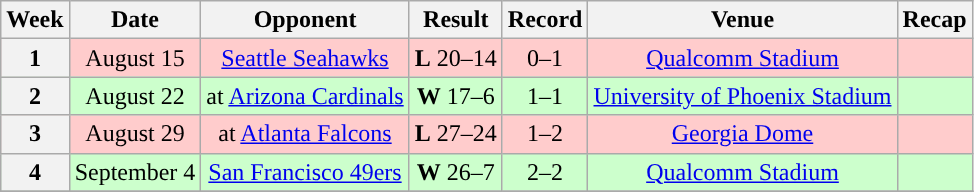<table class="wikitable" style="text-align:center">
<tr>
<th>Week</th>
<th>Date</th>
<th>Opponent</th>
<th>Result</th>
<th>Record</th>
<th>Venue</th>
<th>Recap</th>
</tr>
<tr style="background:#fcc">
<th>1</th>
<td>August 15</td>
<td><a href='#'>Seattle Seahawks</a></td>
<td><strong>L</strong> 20–14</td>
<td>0–1</td>
<td><a href='#'>Qualcomm Stadium</a></td>
<td></td>
</tr>
<tr style="background:#cfc">
<th>2</th>
<td>August 22</td>
<td>at <a href='#'>Arizona Cardinals</a></td>
<td><strong>W</strong> 17–6</td>
<td>1–1</td>
<td><a href='#'>University of Phoenix Stadium</a></td>
<td></td>
</tr>
<tr style="background:#fcc">
<th>3</th>
<td>August 29</td>
<td>at <a href='#'>Atlanta Falcons</a></td>
<td><strong>L</strong> 27–24</td>
<td>1–2</td>
<td><a href='#'>Georgia Dome</a></td>
<td></td>
</tr>
<tr style="background:#cfc">
<th>4</th>
<td>September 4</td>
<td><a href='#'>San Francisco 49ers</a></td>
<td><strong>W</strong> 26–7</td>
<td>2–2</td>
<td><a href='#'>Qualcomm Stadium</a></td>
<td></td>
</tr>
<tr>
</tr>
</table>
